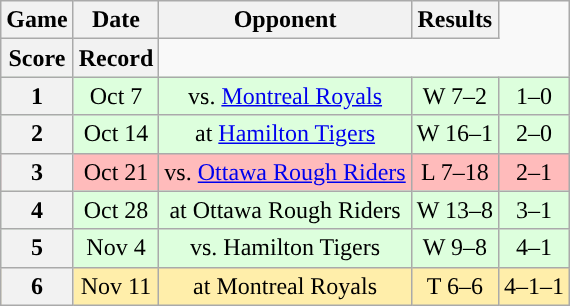<table class="wikitable" style="text-align:center">
<tr>
<th>Game</th>
<th>Date</th>
<th>Opponent</th>
<th>Results</th>
</tr>
<tr>
<th>Score</th>
<th>Record</th>
</tr>
<tr style="background:#ddffdd">
<th>1</th>
<td>Oct 7</td>
<td>vs. <a href='#'>Montreal Royals</a></td>
<td>W 7–2</td>
<td>1–0</td>
</tr>
<tr style="background:#ddffdd">
<th>2</th>
<td>Oct 14</td>
<td>at <a href='#'>Hamilton Tigers</a></td>
<td>W 16–1</td>
<td>2–0</td>
</tr>
<tr style="background:#ffbbbb">
<th>3</th>
<td>Oct 21</td>
<td>vs. <a href='#'>Ottawa Rough Riders</a></td>
<td>L 7–18</td>
<td>2–1</td>
</tr>
<tr style="background:#ddffdd">
<th>4</th>
<td>Oct 28</td>
<td>at Ottawa Rough Riders</td>
<td>W 13–8</td>
<td>3–1</td>
</tr>
<tr style="background:#ddffdd">
<th>5</th>
<td>Nov 4</td>
<td>vs. Hamilton Tigers</td>
<td>W 9–8</td>
<td>4–1</td>
</tr>
<tr style="background:#ffeeaa">
<th>6</th>
<td>Nov 11</td>
<td>at Montreal Royals</td>
<td>T 6–6</td>
<td>4–1–1</td>
</tr>
</table>
